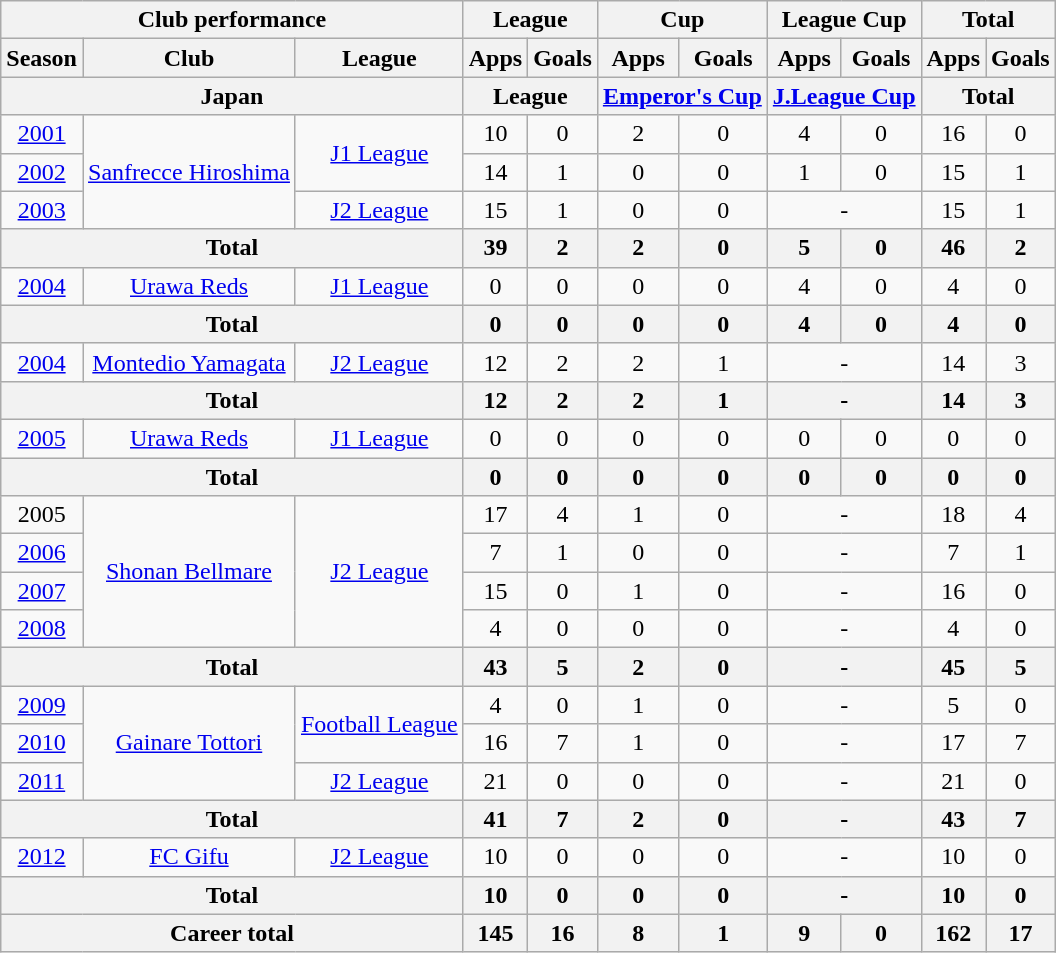<table class="wikitable" style="text-align:center;">
<tr>
<th colspan=3>Club performance</th>
<th colspan=2>League</th>
<th colspan=2>Cup</th>
<th colspan=2>League Cup</th>
<th colspan=2>Total</th>
</tr>
<tr>
<th>Season</th>
<th>Club</th>
<th>League</th>
<th>Apps</th>
<th>Goals</th>
<th>Apps</th>
<th>Goals</th>
<th>Apps</th>
<th>Goals</th>
<th>Apps</th>
<th>Goals</th>
</tr>
<tr>
<th colspan=3>Japan</th>
<th colspan=2>League</th>
<th colspan=2><a href='#'>Emperor's Cup</a></th>
<th colspan=2><a href='#'>J.League Cup</a></th>
<th colspan=2>Total</th>
</tr>
<tr>
<td><a href='#'>2001</a></td>
<td rowspan="3"><a href='#'>Sanfrecce Hiroshima</a></td>
<td rowspan="2"><a href='#'>J1 League</a></td>
<td>10</td>
<td>0</td>
<td>2</td>
<td>0</td>
<td>4</td>
<td>0</td>
<td>16</td>
<td>0</td>
</tr>
<tr>
<td><a href='#'>2002</a></td>
<td>14</td>
<td>1</td>
<td>0</td>
<td>0</td>
<td>1</td>
<td>0</td>
<td>15</td>
<td>1</td>
</tr>
<tr>
<td><a href='#'>2003</a></td>
<td><a href='#'>J2 League</a></td>
<td>15</td>
<td>1</td>
<td>0</td>
<td>0</td>
<td colspan="2">-</td>
<td>15</td>
<td>1</td>
</tr>
<tr>
<th colspan="3">Total</th>
<th>39</th>
<th>2</th>
<th>2</th>
<th>0</th>
<th>5</th>
<th>0</th>
<th>46</th>
<th>2</th>
</tr>
<tr>
<td><a href='#'>2004</a></td>
<td><a href='#'>Urawa Reds</a></td>
<td><a href='#'>J1 League</a></td>
<td>0</td>
<td>0</td>
<td>0</td>
<td>0</td>
<td>4</td>
<td>0</td>
<td>4</td>
<td>0</td>
</tr>
<tr>
<th colspan="3">Total</th>
<th>0</th>
<th>0</th>
<th>0</th>
<th>0</th>
<th>4</th>
<th>0</th>
<th>4</th>
<th>0</th>
</tr>
<tr>
<td><a href='#'>2004</a></td>
<td><a href='#'>Montedio Yamagata</a></td>
<td><a href='#'>J2 League</a></td>
<td>12</td>
<td>2</td>
<td>2</td>
<td>1</td>
<td colspan="2">-</td>
<td>14</td>
<td>3</td>
</tr>
<tr>
<th colspan="3">Total</th>
<th>12</th>
<th>2</th>
<th>2</th>
<th>1</th>
<th colspan="2">-</th>
<th>14</th>
<th>3</th>
</tr>
<tr>
<td><a href='#'>2005</a></td>
<td><a href='#'>Urawa Reds</a></td>
<td><a href='#'>J1 League</a></td>
<td>0</td>
<td>0</td>
<td>0</td>
<td>0</td>
<td>0</td>
<td>0</td>
<td>0</td>
<td>0</td>
</tr>
<tr>
<th colspan="3">Total</th>
<th>0</th>
<th>0</th>
<th>0</th>
<th>0</th>
<th>0</th>
<th>0</th>
<th>0</th>
<th>0</th>
</tr>
<tr>
<td>2005</td>
<td rowspan="4"><a href='#'>Shonan Bellmare</a></td>
<td rowspan="4"><a href='#'>J2 League</a></td>
<td>17</td>
<td>4</td>
<td>1</td>
<td>0</td>
<td colspan="2">-</td>
<td>18</td>
<td>4</td>
</tr>
<tr>
<td><a href='#'>2006</a></td>
<td>7</td>
<td>1</td>
<td>0</td>
<td>0</td>
<td colspan="2">-</td>
<td>7</td>
<td>1</td>
</tr>
<tr>
<td><a href='#'>2007</a></td>
<td>15</td>
<td>0</td>
<td>1</td>
<td>0</td>
<td colspan="2">-</td>
<td>16</td>
<td>0</td>
</tr>
<tr>
<td><a href='#'>2008</a></td>
<td>4</td>
<td>0</td>
<td>0</td>
<td>0</td>
<td colspan="2">-</td>
<td>4</td>
<td>0</td>
</tr>
<tr>
<th colspan="3">Total</th>
<th>43</th>
<th>5</th>
<th>2</th>
<th>0</th>
<th colspan="2">-</th>
<th>45</th>
<th>5</th>
</tr>
<tr>
<td><a href='#'>2009</a></td>
<td rowspan="3"><a href='#'>Gainare Tottori</a></td>
<td rowspan="2"><a href='#'>Football League</a></td>
<td>4</td>
<td>0</td>
<td>1</td>
<td>0</td>
<td colspan="2">-</td>
<td>5</td>
<td>0</td>
</tr>
<tr>
<td><a href='#'>2010</a></td>
<td>16</td>
<td>7</td>
<td>1</td>
<td>0</td>
<td colspan="2">-</td>
<td>17</td>
<td>7</td>
</tr>
<tr>
<td><a href='#'>2011</a></td>
<td><a href='#'>J2 League</a></td>
<td>21</td>
<td>0</td>
<td>0</td>
<td>0</td>
<td colspan="2">-</td>
<td>21</td>
<td>0</td>
</tr>
<tr>
<th colspan="3">Total</th>
<th>41</th>
<th>7</th>
<th>2</th>
<th>0</th>
<th colspan="2">-</th>
<th>43</th>
<th>7</th>
</tr>
<tr>
<td><a href='#'>2012</a></td>
<td><a href='#'>FC Gifu</a></td>
<td><a href='#'>J2 League</a></td>
<td>10</td>
<td>0</td>
<td>0</td>
<td>0</td>
<td colspan="2">-</td>
<td>10</td>
<td>0</td>
</tr>
<tr>
<th colspan="3">Total</th>
<th>10</th>
<th>0</th>
<th>0</th>
<th>0</th>
<th colspan="2">-</th>
<th>10</th>
<th>0</th>
</tr>
<tr>
<th colspan=3>Career total</th>
<th>145</th>
<th>16</th>
<th>8</th>
<th>1</th>
<th>9</th>
<th>0</th>
<th>162</th>
<th>17</th>
</tr>
</table>
